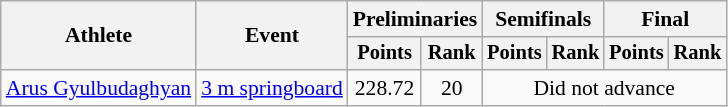<table class="wikitable" style="font-size:90%; text-align: center">
<tr>
<th rowspan="2">Athlete</th>
<th rowspan="2">Event</th>
<th colspan="2">Preliminaries</th>
<th colspan="2">Semifinals</th>
<th colspan="2">Final</th>
</tr>
<tr style="font-size:95%">
<th>Points</th>
<th>Rank</th>
<th>Points</th>
<th>Rank</th>
<th>Points</th>
<th>Rank</th>
</tr>
<tr align=center>
<td align=left><a href='#'>Arus Gyulbudaghyan</a></td>
<td align=left><a href='#'>3 m springboard</a></td>
<td>228.72</td>
<td>20</td>
<td colspan=4>Did not advance</td>
</tr>
</table>
